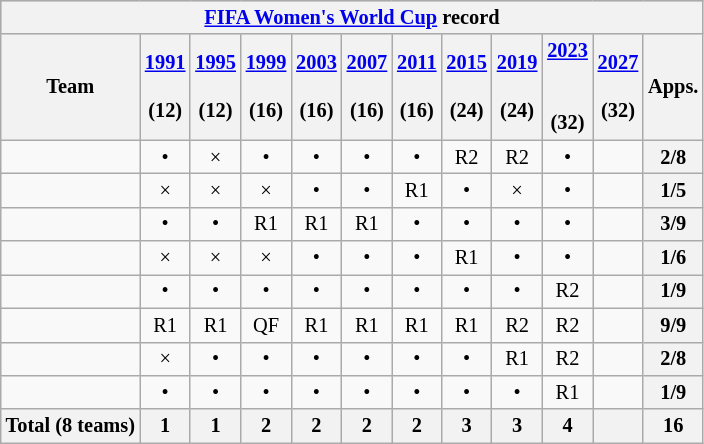<table class="wikitable" style="text-align:center; font-size:85%">
<tr style="background:#ccc;">
<th colspan=12><a href='#'>FIFA Women's World Cup</a> record</th>
</tr>
<tr>
<th>Team</th>
<th><a href='#'>1991</a><br><br>(12)</th>
<th><a href='#'>1995</a><br><br>(12)</th>
<th><a href='#'>1999</a><br><br>(16)</th>
<th><a href='#'>2003</a><br><br>(16)</th>
<th><a href='#'>2007</a><br><br>(16)</th>
<th><a href='#'>2011</a><br><br>(16)</th>
<th><a href='#'>2015</a><br><br>(24)</th>
<th><a href='#'>2019</a><br><br>(24)</th>
<th><a href='#'>2023</a><br><br><br>(32)</th>
<th><a href='#'>2027</a><br><br>(32)</th>
<th>Apps.</th>
</tr>
<tr>
<td align=left></td>
<td>•</td>
<td>×</td>
<td>•</td>
<td>•</td>
<td>•</td>
<td>•</td>
<td>R2<br></td>
<td>R2<br></td>
<td>•</td>
<td></td>
<th>2/8</th>
</tr>
<tr>
<td align=left></td>
<td>×</td>
<td>×</td>
<td>×</td>
<td>•</td>
<td>•</td>
<td>R1<br></td>
<td>•</td>
<td>×</td>
<td>•</td>
<td></td>
<th>1/5</th>
</tr>
<tr>
<td align=left></td>
<td>•</td>
<td>•</td>
<td>R1<br></td>
<td>R1<br></td>
<td>R1<br></td>
<td>•</td>
<td>•</td>
<td>•</td>
<td>•</td>
<td></td>
<th>3/9</th>
</tr>
<tr>
<td align=left></td>
<td>×</td>
<td>×</td>
<td>×</td>
<td>•</td>
<td>•</td>
<td>•</td>
<td>R1<br></td>
<td>•</td>
<td>•</td>
<td></td>
<th>1/6</th>
</tr>
<tr>
<td align=left></td>
<td>•</td>
<td>•</td>
<td>•</td>
<td>•</td>
<td>•</td>
<td>•</td>
<td>•</td>
<td>•</td>
<td>R2<br></td>
<td></td>
<th>1/9</th>
</tr>
<tr>
<td align=left></td>
<td>R1<br></td>
<td>R1<br></td>
<td>QF<br></td>
<td>R1<br></td>
<td>R1<br></td>
<td>R1<br></td>
<td>R1<br></td>
<td>R2<br></td>
<td>R2<br></td>
<td></td>
<th>9/9</th>
</tr>
<tr>
<td align=left></td>
<td>×</td>
<td>•</td>
<td>•</td>
<td>•</td>
<td>•</td>
<td>•</td>
<td>•</td>
<td>R1<br></td>
<td>R2<br></td>
<td></td>
<th>2/8</th>
</tr>
<tr>
<td align=left></td>
<td>•</td>
<td>•</td>
<td>•</td>
<td>•</td>
<td>•</td>
<td>•</td>
<td>•</td>
<td>•</td>
<td>R1<br></td>
<td></td>
<th>1/9</th>
</tr>
<tr>
<th align=left>Total (8 teams)</th>
<th>1</th>
<th>1</th>
<th>2</th>
<th>2</th>
<th>2</th>
<th>2</th>
<th>3</th>
<th>3</th>
<th>4</th>
<th></th>
<th>16</th>
</tr>
</table>
